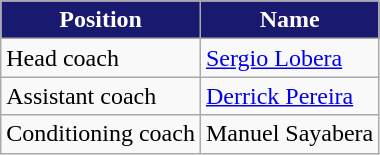<table class="wikitable">
<tr>
<th colspan="1" style="background:Midnightblue; color:white; text-align:center;">Position</th>
<th colspan="1" style="background:Midnightblue; color:white; text-align:center;">Name</th>
</tr>
<tr>
<td>Head coach</td>
<td> <a href='#'>Sergio Lobera</a></td>
</tr>
<tr>
<td>Assistant coach</td>
<td> <a href='#'>Derrick Pereira</a></td>
</tr>
<tr>
<td>Conditioning coach</td>
<td> Manuel Sayabera</td>
</tr>
</table>
